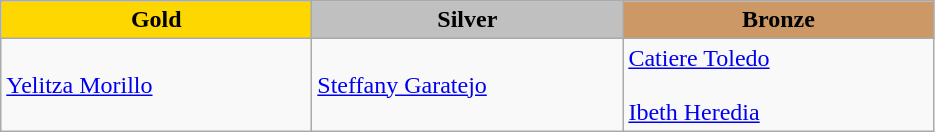<table class="wikitable" style="text-align:left">
<tr align="center">
<td width=200 bgcolor=gold><strong>Gold</strong></td>
<td width=200 bgcolor=silver><strong>Silver</strong></td>
<td width=200 bgcolor=CC9966><strong>Bronze</strong></td>
</tr>
<tr>
<td><a href='#'>Yelitza Morillo</a><br><em></em></td>
<td><a href='#'>Steffany Garatejo</a><br><em></em></td>
<td><a href='#'>Catiere Toledo</a><br><em></em><br><a href='#'>Ibeth Heredia</a><br><em></em></td>
</tr>
</table>
